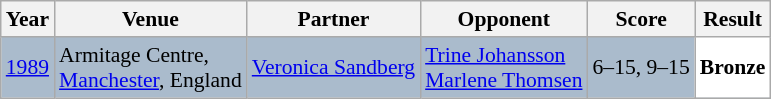<table class="sortable wikitable" style="font-size: 90%;">
<tr>
<th>Year</th>
<th>Venue</th>
<th>Partner</th>
<th>Opponent</th>
<th>Score</th>
<th>Result</th>
</tr>
<tr style="background:#AABBCC">
<td align="center"><a href='#'>1989</a></td>
<td align="left">Armitage Centre,<br><a href='#'>Manchester</a>, England</td>
<td align="left"> <a href='#'>Veronica Sandberg</a></td>
<td align="left"> <a href='#'>Trine Johansson</a><br> <a href='#'>Marlene Thomsen</a></td>
<td align="left">6–15, 9–15</td>
<td style="text-align:left; background:white"> <strong>Bronze</strong></td>
</tr>
</table>
